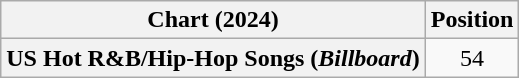<table class="wikitable plainrowheaders" style="text-align:center">
<tr>
<th scope="col">Chart (2024)</th>
<th scope="col">Position</th>
</tr>
<tr>
<th scope="row">US Hot R&B/Hip-Hop Songs (<em>Billboard</em>)</th>
<td>54</td>
</tr>
</table>
